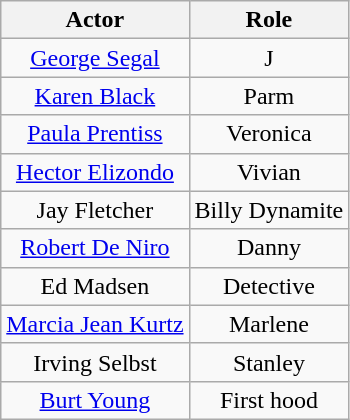<table class="wikitable" style="text-align:center">
<tr>
<th>Actor</th>
<th>Role</th>
</tr>
<tr>
<td><a href='#'>George Segal</a></td>
<td>J</td>
</tr>
<tr>
<td><a href='#'>Karen Black</a></td>
<td>Parm</td>
</tr>
<tr>
<td><a href='#'>Paula Prentiss</a></td>
<td>Veronica</td>
</tr>
<tr>
<td><a href='#'>Hector Elizondo</a></td>
<td>Vivian</td>
</tr>
<tr>
<td>Jay Fletcher</td>
<td>Billy Dynamite</td>
</tr>
<tr>
<td><a href='#'>Robert De Niro</a></td>
<td>Danny</td>
</tr>
<tr>
<td>Ed Madsen</td>
<td>Detective</td>
</tr>
<tr>
<td><a href='#'>Marcia Jean Kurtz</a></td>
<td>Marlene</td>
</tr>
<tr>
<td>Irving Selbst</td>
<td>Stanley</td>
</tr>
<tr>
<td><a href='#'>Burt Young</a></td>
<td>First hood</td>
</tr>
</table>
